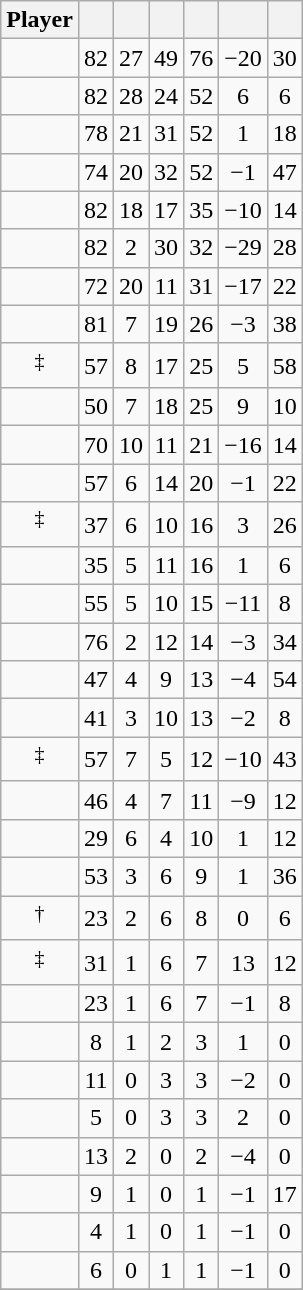<table class="wikitable sortable" style="text-align:center;">
<tr>
<th>Player</th>
<th></th>
<th></th>
<th></th>
<th></th>
<th data-sort-type="number"></th>
<th></th>
</tr>
<tr>
<td></td>
<td>82</td>
<td>27</td>
<td>49</td>
<td>76</td>
<td>−20</td>
<td>30</td>
</tr>
<tr>
<td></td>
<td>82</td>
<td>28</td>
<td>24</td>
<td>52</td>
<td>6</td>
<td>6</td>
</tr>
<tr>
<td></td>
<td>78</td>
<td>21</td>
<td>31</td>
<td>52</td>
<td>1</td>
<td>18</td>
</tr>
<tr>
<td></td>
<td>74</td>
<td>20</td>
<td>32</td>
<td>52</td>
<td>−1</td>
<td>47</td>
</tr>
<tr>
<td></td>
<td>82</td>
<td>18</td>
<td>17</td>
<td>35</td>
<td>−10</td>
<td>14</td>
</tr>
<tr>
<td></td>
<td>82</td>
<td>2</td>
<td>30</td>
<td>32</td>
<td>−29</td>
<td>28</td>
</tr>
<tr>
<td></td>
<td>72</td>
<td>20</td>
<td>11</td>
<td>31</td>
<td>−17</td>
<td>22</td>
</tr>
<tr>
<td></td>
<td>81</td>
<td>7</td>
<td>19</td>
<td>26</td>
<td>−3</td>
<td>38</td>
</tr>
<tr>
<td><sup>‡</sup></td>
<td>57</td>
<td>8</td>
<td>17</td>
<td>25</td>
<td>5</td>
<td>58</td>
</tr>
<tr>
<td></td>
<td>50</td>
<td>7</td>
<td>18</td>
<td>25</td>
<td>9</td>
<td>10</td>
</tr>
<tr>
<td></td>
<td>70</td>
<td>10</td>
<td>11</td>
<td>21</td>
<td>−16</td>
<td>14</td>
</tr>
<tr>
<td></td>
<td>57</td>
<td>6</td>
<td>14</td>
<td>20</td>
<td>−1</td>
<td>22</td>
</tr>
<tr>
<td><sup>‡</sup></td>
<td>37</td>
<td>6</td>
<td>10</td>
<td>16</td>
<td>3</td>
<td>26</td>
</tr>
<tr>
<td></td>
<td>35</td>
<td>5</td>
<td>11</td>
<td>16</td>
<td>1</td>
<td>6</td>
</tr>
<tr>
<td></td>
<td>55</td>
<td>5</td>
<td>10</td>
<td>15</td>
<td>−11</td>
<td>8</td>
</tr>
<tr>
<td></td>
<td>76</td>
<td>2</td>
<td>12</td>
<td>14</td>
<td>−3</td>
<td>34</td>
</tr>
<tr>
<td></td>
<td>47</td>
<td>4</td>
<td>9</td>
<td>13</td>
<td>−4</td>
<td>54</td>
</tr>
<tr>
<td></td>
<td>41</td>
<td>3</td>
<td>10</td>
<td>13</td>
<td>−2</td>
<td>8</td>
</tr>
<tr>
<td><sup>‡</sup></td>
<td>57</td>
<td>7</td>
<td>5</td>
<td>12</td>
<td>−10</td>
<td>43</td>
</tr>
<tr>
<td></td>
<td>46</td>
<td>4</td>
<td>7</td>
<td>11</td>
<td>−9</td>
<td>12</td>
</tr>
<tr>
<td></td>
<td>29</td>
<td>6</td>
<td>4</td>
<td>10</td>
<td>1</td>
<td>12</td>
</tr>
<tr>
<td></td>
<td>53</td>
<td>3</td>
<td>6</td>
<td>9</td>
<td>1</td>
<td>36</td>
</tr>
<tr>
<td><sup>†</sup></td>
<td>23</td>
<td>2</td>
<td>6</td>
<td>8</td>
<td>0</td>
<td>6</td>
</tr>
<tr>
<td><sup>‡</sup></td>
<td>31</td>
<td>1</td>
<td>6</td>
<td>7</td>
<td>13</td>
<td>12</td>
</tr>
<tr>
<td></td>
<td>23</td>
<td>1</td>
<td>6</td>
<td>7</td>
<td>−1</td>
<td>8</td>
</tr>
<tr>
<td></td>
<td>8</td>
<td>1</td>
<td>2</td>
<td>3</td>
<td>1</td>
<td>0</td>
</tr>
<tr>
<td></td>
<td>11</td>
<td>0</td>
<td>3</td>
<td>3</td>
<td>−2</td>
<td>0</td>
</tr>
<tr>
<td></td>
<td>5</td>
<td>0</td>
<td>3</td>
<td>3</td>
<td>2</td>
<td>0</td>
</tr>
<tr>
<td></td>
<td>13</td>
<td>2</td>
<td>0</td>
<td>2</td>
<td>−4</td>
<td>0</td>
</tr>
<tr>
<td></td>
<td>9</td>
<td>1</td>
<td>0</td>
<td>1</td>
<td>−1</td>
<td>17</td>
</tr>
<tr>
<td></td>
<td>4</td>
<td>1</td>
<td>0</td>
<td>1</td>
<td>−1</td>
<td>0</td>
</tr>
<tr>
<td></td>
<td>6</td>
<td>0</td>
<td>1</td>
<td>1</td>
<td>−1</td>
<td>0</td>
</tr>
<tr>
</tr>
</table>
